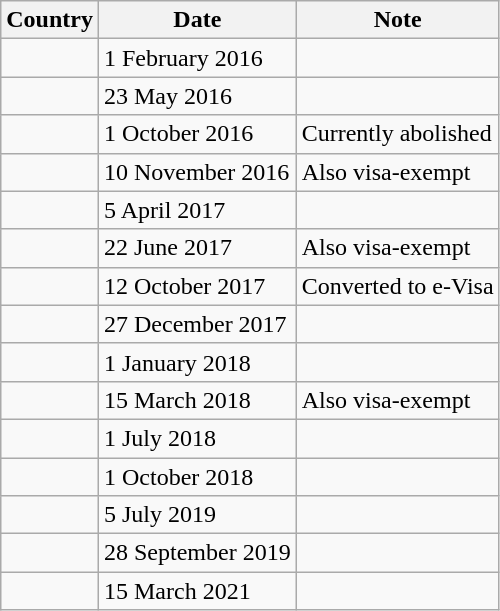<table class="wikitable sortable collapsible collapsed">
<tr>
<th>Country</th>
<th>Date</th>
<th>Note</th>
</tr>
<tr>
<td></td>
<td>1 February 2016</td>
<td></td>
</tr>
<tr>
<td></td>
<td>23 May 2016</td>
<td></td>
</tr>
<tr>
<td></td>
<td>1 October 2016</td>
<td>Currently abolished</td>
</tr>
<tr>
<td></td>
<td>10 November 2016</td>
<td>Also visa-exempt</td>
</tr>
<tr>
<td></td>
<td>5 April 2017</td>
<td></td>
</tr>
<tr>
<td></td>
<td>22 June 2017</td>
<td>Also visa-exempt</td>
</tr>
<tr>
<td></td>
<td>12 October 2017</td>
<td>Converted to e-Visa</td>
</tr>
<tr>
<td></td>
<td>27 December 2017</td>
<td></td>
</tr>
<tr>
<td></td>
<td>1 January 2018</td>
<td></td>
</tr>
<tr>
<td></td>
<td>15 March 2018</td>
<td>Also visa-exempt</td>
</tr>
<tr>
<td></td>
<td>1 July 2018</td>
<td></td>
</tr>
<tr>
<td></td>
<td>1 October 2018</td>
<td></td>
</tr>
<tr>
<td></td>
<td>5 July 2019</td>
<td></td>
</tr>
<tr>
<td></td>
<td>28 September 2019</td>
<td></td>
</tr>
<tr>
<td></td>
<td>15 March 2021</td>
<td></td>
</tr>
</table>
